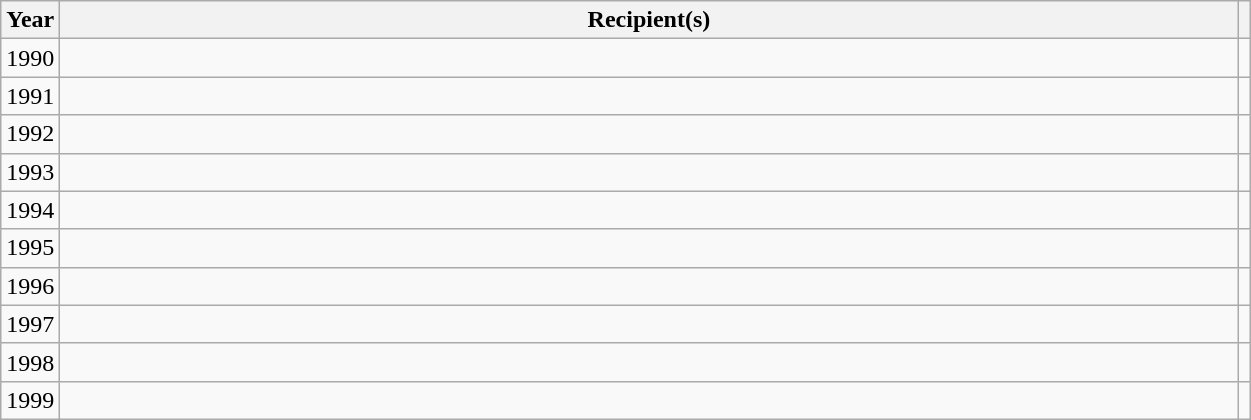<table class="wikitable sortable" width="66%" cellpadding="4">
<tr>
<th scope="col" width="3em">Year</th>
<th scope="col">Recipient(s)</th>
<th scope="col" width="1em" class="unsortable"></th>
</tr>
<tr>
<td rowspan="1" style="text-align:center;">1990 </td>
<td></td>
<td></td>
</tr>
<tr>
<td rowspan="1" style="text-align:center;">1991 </td>
<td></td>
<td></td>
</tr>
<tr>
<td rowspan="1" style="text-align:center;">1992 </td>
<td></td>
<td></td>
</tr>
<tr>
<td rowspan="1" style="text-align:center;">1993 </td>
<td></td>
<td></td>
</tr>
<tr>
<td rowspan="1" style="text-align:center;">1994 </td>
<td></td>
<td></td>
</tr>
<tr>
<td rowspan="1" style="text-align:center;">1995 </td>
<td></td>
<td></td>
</tr>
<tr>
<td rowspan="1" style="text-align:center;">1996 </td>
<td></td>
<td></td>
</tr>
<tr>
<td rowspan="1" style="text-align:center;">1997 </td>
<td></td>
<td></td>
</tr>
<tr>
<td rowspan="1" style="text-align:center;">1998 </td>
<td></td>
<td></td>
</tr>
<tr>
<td rowspan="1" style="text-align:center;">1999 </td>
<td></td>
<td></td>
</tr>
</table>
